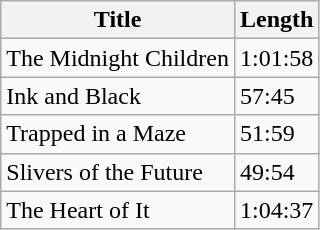<table class="wikitable">
<tr>
<th>Title</th>
<th>Length</th>
</tr>
<tr>
<td>The Midnight Children</td>
<td>1:01:58</td>
</tr>
<tr>
<td>Ink and Black</td>
<td>57:45</td>
</tr>
<tr>
<td>Trapped in a Maze</td>
<td>51:59</td>
</tr>
<tr>
<td>Slivers of the Future</td>
<td>49:54</td>
</tr>
<tr>
<td>The Heart of It</td>
<td>1:04:37</td>
</tr>
</table>
